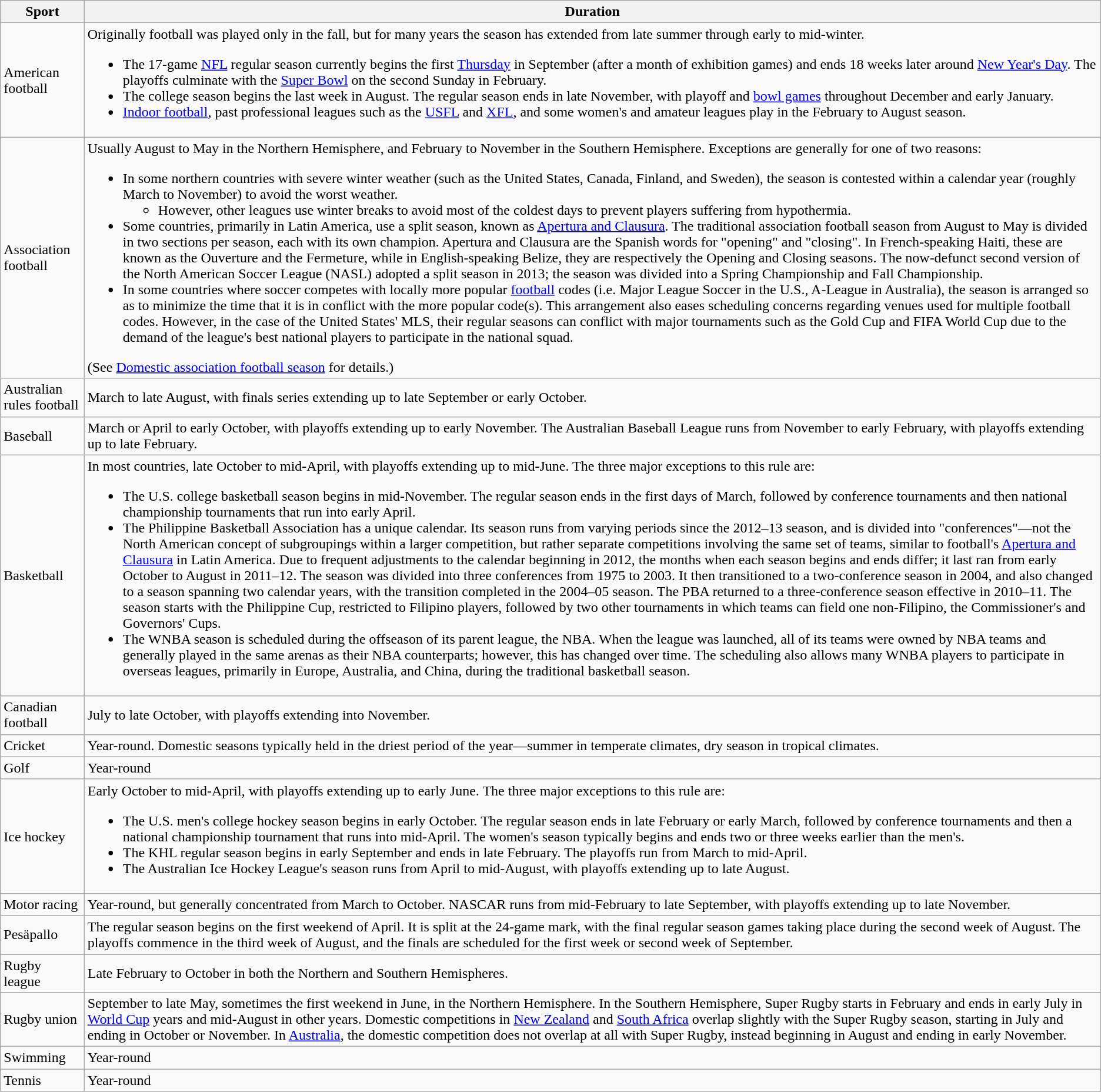<table class=wikitable>
<tr>
<th>Sport</th>
<th>Duration</th>
</tr>
<tr>
<td>American football</td>
<td>Originally football was played only in the fall, but for many years the season has extended from late summer through early to mid-winter.<br><ul><li>The 17-game <a href='#'>NFL</a> regular season currently begins the first <a href='#'>Thursday</a> in September (after a month of exhibition games) and ends 18 weeks later around <a href='#'>New Year's Day</a>.  The playoffs culminate with the <a href='#'>Super Bowl</a> on the second Sunday in February.</li><li>The college season begins the last week in August.  The regular season ends in late November, with playoff and <a href='#'>bowl games</a> throughout December and early January.</li><li><a href='#'>Indoor football</a>, past professional leagues such as the <a href='#'>USFL</a> and <a href='#'>XFL</a>, and some women's and amateur leagues play in the February to August season.</li></ul></td>
</tr>
<tr>
<td>Association football</td>
<td>Usually August to May in the Northern Hemisphere, and February to November in the Southern Hemisphere. Exceptions are generally for one of two reasons:<br><ul><li>In some northern countries with severe winter weather (such as the United States, Canada, Finland, and Sweden), the season is contested within a calendar year (roughly March to November) to avoid the worst weather.<ul><li>However, other leagues use winter breaks to avoid most of the coldest days to prevent players suffering from hypothermia.</li></ul></li><li>Some countries, primarily in Latin America, use a split season, known as <a href='#'>Apertura and Clausura</a>. The traditional association football season from August to May is divided in two sections per season, each with its own champion. Apertura and Clausura are the Spanish words for "opening" and "closing". In French-speaking Haiti, these are known as the Ouverture and the Fermeture, while in English-speaking Belize, they are respectively the Opening and Closing seasons. The now-defunct second version of the North American Soccer League (NASL) adopted a split season in 2013; the season was divided into a Spring Championship and Fall Championship.</li><li>In some countries where soccer competes with locally more popular <a href='#'>football</a> codes (i.e. Major League Soccer in the U.S., A-League in Australia), the season is arranged so as to minimize the time that it is in conflict with the more popular code(s). This arrangement also eases scheduling concerns regarding venues used for multiple football codes. However, in the case of the United States' MLS, their regular seasons can conflict with major tournaments such as the Gold Cup and FIFA World Cup due to the demand of the league's best national players to participate in the national squad.</li></ul>(See <a href='#'>Domestic association football season</a> for details.)</td>
</tr>
<tr>
<td>Australian rules football</td>
<td>March to late August, with finals series extending up to late September or early October.</td>
</tr>
<tr>
<td>Baseball</td>
<td>March or April to early October, with playoffs extending up to early November. The Australian Baseball League runs from November to early February, with playoffs extending up to late February.</td>
</tr>
<tr>
<td>Basketball</td>
<td>In most countries, late October to mid-April, with playoffs extending up to mid-June. The three major exceptions to this rule are:<br><ul><li>The U.S. college basketball season begins in mid-November. The regular season ends in the first days of March, followed by conference tournaments and then national championship tournaments that run into early April.</li><li>The Philippine Basketball Association has a unique calendar. Its season runs from varying periods since the 2012–13 season, and is divided into "conferences"—not the North American concept of subgroupings within a larger competition, but rather separate competitions involving the same set of teams, similar to football's <a href='#'>Apertura and Clausura</a> in Latin America. Due to frequent adjustments to the calendar beginning in 2012, the months when each season begins and ends differ; it last ran from early October to August in 2011–12. The season was divided into three conferences from 1975 to 2003. It then transitioned to a two-conference season in 2004, and also changed to a season spanning two calendar years, with the transition completed in the 2004–05 season. The PBA returned to a three-conference season effective in 2010–11. The season starts with the Philippine Cup, restricted to Filipino players, followed by two other tournaments in which teams can field one non-Filipino, the Commissioner's and Governors' Cups.</li><li>The WNBA season is scheduled during the offseason of its parent league, the NBA. When the league was launched, all of its teams were owned by NBA teams and generally played in the same arenas as their NBA counterparts; however, this has changed over time. The scheduling also allows many WNBA players to participate in overseas leagues, primarily in Europe, Australia, and China, during the traditional basketball season.</li></ul></td>
</tr>
<tr>
<td>Canadian football</td>
<td>July to late October, with playoffs extending into November.</td>
</tr>
<tr>
<td>Cricket</td>
<td>Year-round. Domestic seasons typically held in the driest period of the year—summer in temperate climates, dry season in tropical climates.</td>
</tr>
<tr>
<td>Golf</td>
<td>Year-round</td>
</tr>
<tr>
<td>Ice hockey</td>
<td>Early October to mid-April, with playoffs extending up to early June. The three major exceptions to this rule are:<br><ul><li>The U.S. men's college hockey season begins in early October. The regular season ends in late February or early March, followed by conference tournaments and then a national championship tournament that runs into mid-April.  The women's season typically begins and ends two or three weeks earlier than the men's.</li><li>The KHL regular season begins in early September and ends in late February. The playoffs run from March to mid-April.</li><li>The Australian Ice Hockey League's season runs from April to mid-August, with playoffs extending up to late August.</li></ul></td>
</tr>
<tr>
<td>Motor racing</td>
<td>Year-round, but generally concentrated from March to October. NASCAR runs from mid-February to late September, with playoffs extending up to late November.</td>
</tr>
<tr>
<td>Pesäpallo</td>
<td>The regular season begins on the first weekend of April. It is split at the 24-game mark, with the final regular season games taking place during the second week of August. The playoffs commence in the third week of August, and the finals are scheduled for the first week or second week of September.</td>
</tr>
<tr>
<td>Rugby league</td>
<td>Late February to October in both the Northern and Southern Hemispheres.</td>
</tr>
<tr>
<td>Rugby union</td>
<td>September to late May, sometimes the first weekend in June, in the Northern Hemisphere. In the Southern Hemisphere, Super Rugby starts in February and ends in early July in <a href='#'>World Cup</a> years and mid-August in other years. Domestic competitions in <a href='#'>New Zealand</a> and <a href='#'>South Africa</a> overlap slightly with the Super Rugby season, starting in July and ending in October or November. In <a href='#'>Australia</a>, the domestic competition does not overlap at all with Super Rugby, instead beginning in August and ending in early November.</td>
</tr>
<tr>
<td>Swimming</td>
<td>Year-round</td>
</tr>
<tr>
<td>Tennis</td>
<td>Year-round</td>
</tr>
</table>
